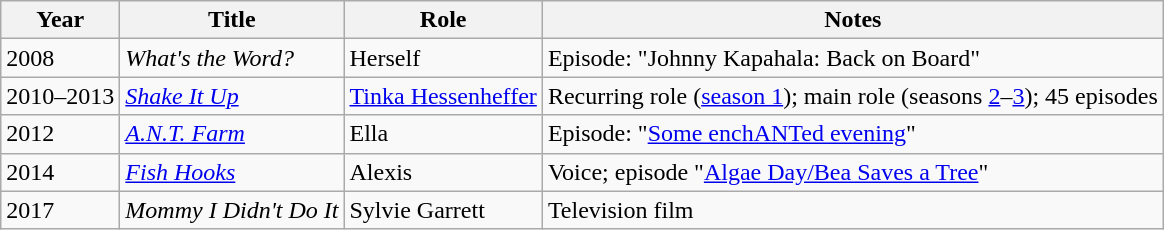<table class="wikitable sortable">
<tr>
<th>Year</th>
<th>Title</th>
<th>Role</th>
<th class="unsortable">Notes</th>
</tr>
<tr>
<td>2008</td>
<td><em>What's the Word?</em></td>
<td>Herself</td>
<td>Episode: "Johnny Kapahala: Back on Board"</td>
</tr>
<tr>
<td>2010–2013</td>
<td><em><a href='#'>Shake It Up</a></em></td>
<td><a href='#'>Tinka Hessenheffer</a></td>
<td>Recurring role (<a href='#'>season 1</a>); main role (seasons <a href='#'>2</a>–<a href='#'>3</a>); 45 episodes</td>
</tr>
<tr>
<td>2012</td>
<td><em><a href='#'>A.N.T. Farm</a></em></td>
<td>Ella</td>
<td>Episode: "<a href='#'>Some enchANTed evening</a>"</td>
</tr>
<tr>
<td>2014</td>
<td><em><a href='#'>Fish Hooks</a></em></td>
<td>Alexis</td>
<td>Voice; episode "<a href='#'>Algae Day/Bea Saves a Tree</a>"</td>
</tr>
<tr>
<td>2017</td>
<td><em>Mommy I Didn't Do It</em></td>
<td>Sylvie Garrett</td>
<td>Television film</td>
</tr>
</table>
